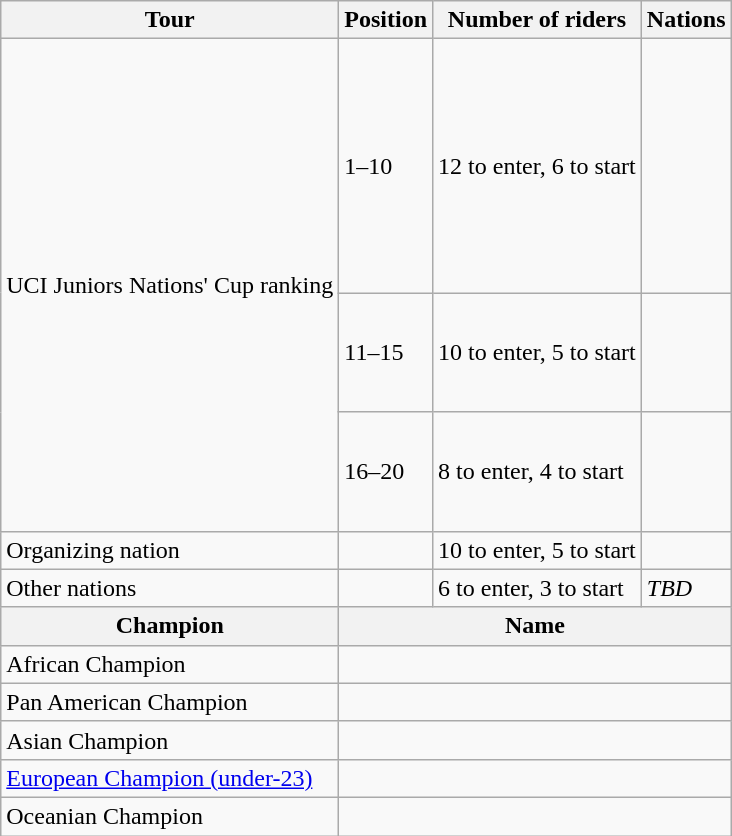<table class="wikitable">
<tr>
<th>Tour</th>
<th>Position</th>
<th>Number of riders</th>
<th>Nations</th>
</tr>
<tr>
<td rowspan=3>UCI Juniors Nations' Cup ranking </td>
<td>1–10</td>
<td>12 to enter, 6 to start</td>
<td><br><br><br><br><br><br><br><br><br></td>
</tr>
<tr>
<td>11–15</td>
<td>10 to enter, 5 to start</td>
<td><br><br><br><br></td>
</tr>
<tr>
<td>16–20</td>
<td>8 to enter, 4 to start</td>
<td><br><br><br><br></td>
</tr>
<tr>
<td>Organizing nation</td>
<td></td>
<td>10 to enter, 5 to start</td>
<td></td>
</tr>
<tr>
<td>Other nations</td>
<td></td>
<td>6 to enter, 3 to start</td>
<td><em>TBD</em></td>
</tr>
<tr>
<th>Champion</th>
<th colspan=3>Name</th>
</tr>
<tr>
<td>African Champion</td>
<td colspan=3></td>
</tr>
<tr>
<td>Pan American Champion</td>
<td colspan=3></td>
</tr>
<tr>
<td>Asian Champion</td>
<td colspan=3></td>
</tr>
<tr>
<td><a href='#'>European Champion (under-23)</a></td>
<td colspan=3></td>
</tr>
<tr>
<td>Oceanian Champion</td>
<td colspan=3></td>
</tr>
</table>
